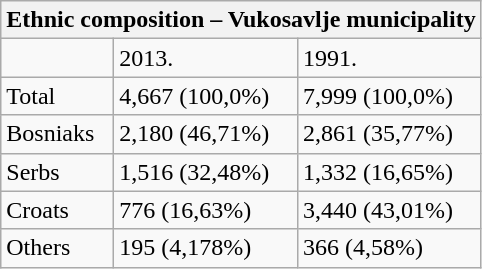<table class="wikitable">
<tr>
<th colspan="9">Ethnic composition – Vukosavlje municipality</th>
</tr>
<tr>
<td></td>
<td>2013.</td>
<td>1991.</td>
</tr>
<tr>
<td>Total</td>
<td>4,667 (100,0%)</td>
<td>7,999 (100,0%)</td>
</tr>
<tr>
<td>Bosniaks</td>
<td>2,180 (46,71%)</td>
<td>2,861 (35,77%)</td>
</tr>
<tr>
<td>Serbs</td>
<td>1,516 (32,48%)</td>
<td>1,332 (16,65%)</td>
</tr>
<tr>
<td>Croats</td>
<td>776 (16,63%)</td>
<td>3,440 (43,01%)</td>
</tr>
<tr>
<td>Others</td>
<td>195 (4,178%)</td>
<td>366 (4,58%)</td>
</tr>
</table>
